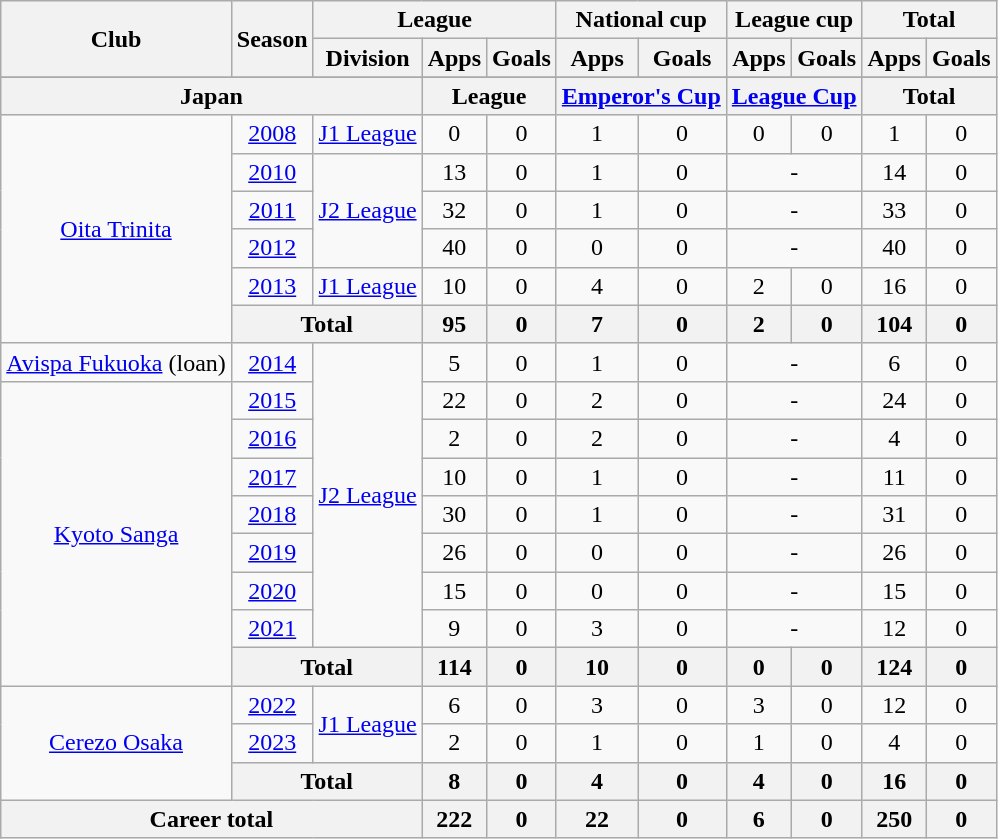<table class="wikitable" style="text-align:center">
<tr>
<th rowspan=2>Club</th>
<th rowspan=2>Season</th>
<th colspan=3>League</th>
<th colspan=2>National cup</th>
<th colspan=2>League cup</th>
<th colspan=2>Total</th>
</tr>
<tr>
<th>Division</th>
<th>Apps</th>
<th>Goals</th>
<th>Apps</th>
<th>Goals</th>
<th>Apps</th>
<th>Goals</th>
<th>Apps</th>
<th>Goals</th>
</tr>
<tr>
</tr>
<tr>
<th colspan=3>Japan</th>
<th colspan=2>League</th>
<th colspan=2><a href='#'>Emperor's Cup</a></th>
<th colspan=2><a href='#'>League Cup</a></th>
<th colspan=2>Total</th>
</tr>
<tr>
<td rowspan="6"><a href='#'>Oita Trinita</a></td>
<td><a href='#'>2008</a></td>
<td><a href='#'>J1 League</a></td>
<td>0</td>
<td>0</td>
<td>1</td>
<td>0</td>
<td>0</td>
<td>0</td>
<td>1</td>
<td>0</td>
</tr>
<tr>
<td><a href='#'>2010</a></td>
<td rowspan="3"><a href='#'>J2 League</a></td>
<td>13</td>
<td>0</td>
<td>1</td>
<td>0</td>
<td colspan="2">-</td>
<td>14</td>
<td>0</td>
</tr>
<tr>
<td><a href='#'>2011</a></td>
<td>32</td>
<td>0</td>
<td>1</td>
<td>0</td>
<td colspan="2">-</td>
<td>33</td>
<td>0</td>
</tr>
<tr>
<td><a href='#'>2012</a></td>
<td>40</td>
<td>0</td>
<td>0</td>
<td>0</td>
<td colspan="2">-</td>
<td>40</td>
<td>0</td>
</tr>
<tr>
<td><a href='#'>2013</a></td>
<td><a href='#'>J1 League</a></td>
<td>10</td>
<td>0</td>
<td>4</td>
<td>0</td>
<td>2</td>
<td>0</td>
<td>16</td>
<td>0</td>
</tr>
<tr>
<th colspan="2">Total</th>
<th>95</th>
<th>0</th>
<th>7</th>
<th>0</th>
<th>2</th>
<th>0</th>
<th>104</th>
<th>0</th>
</tr>
<tr>
<td><a href='#'>Avispa Fukuoka</a> (loan)</td>
<td><a href='#'>2014</a></td>
<td rowspan="8"><a href='#'>J2 League</a></td>
<td>5</td>
<td>0</td>
<td>1</td>
<td>0</td>
<td colspan="2">-</td>
<td>6</td>
<td>0</td>
</tr>
<tr>
<td rowspan="8"><a href='#'>Kyoto Sanga</a></td>
<td><a href='#'>2015</a></td>
<td>22</td>
<td>0</td>
<td>2</td>
<td>0</td>
<td colspan="2">-</td>
<td>24</td>
<td>0</td>
</tr>
<tr>
<td><a href='#'>2016</a></td>
<td>2</td>
<td>0</td>
<td>2</td>
<td>0</td>
<td colspan="2">-</td>
<td>4</td>
<td>0</td>
</tr>
<tr>
<td><a href='#'>2017</a></td>
<td>10</td>
<td>0</td>
<td>1</td>
<td>0</td>
<td colspan="2">-</td>
<td>11</td>
<td>0</td>
</tr>
<tr>
<td><a href='#'>2018</a></td>
<td>30</td>
<td>0</td>
<td>1</td>
<td>0</td>
<td colspan="2">-</td>
<td>31</td>
<td>0</td>
</tr>
<tr>
<td><a href='#'>2019</a></td>
<td>26</td>
<td>0</td>
<td>0</td>
<td>0</td>
<td colspan="2">-</td>
<td>26</td>
<td>0</td>
</tr>
<tr>
<td><a href='#'>2020</a></td>
<td>15</td>
<td>0</td>
<td>0</td>
<td>0</td>
<td colspan="2">-</td>
<td>15</td>
<td>0</td>
</tr>
<tr>
<td><a href='#'>2021</a></td>
<td>9</td>
<td>0</td>
<td>3</td>
<td>0</td>
<td colspan="2">-</td>
<td>12</td>
<td>0</td>
</tr>
<tr>
<th colspan="2">Total</th>
<th>114</th>
<th>0</th>
<th>10</th>
<th>0</th>
<th>0</th>
<th>0</th>
<th>124</th>
<th>0</th>
</tr>
<tr>
<td rowspan="3"><a href='#'>Cerezo Osaka</a></td>
<td><a href='#'>2022</a></td>
<td rowspan="2"><a href='#'>J1 League</a></td>
<td>6</td>
<td>0</td>
<td>3</td>
<td>0</td>
<td>3</td>
<td>0</td>
<td>12</td>
<td>0</td>
</tr>
<tr>
<td><a href='#'>2023</a></td>
<td>2</td>
<td>0</td>
<td>1</td>
<td>0</td>
<td>1</td>
<td>0</td>
<td>4</td>
<td>0</td>
</tr>
<tr>
<th colspan="2">Total</th>
<th>8</th>
<th>0</th>
<th>4</th>
<th>0</th>
<th>4</th>
<th>0</th>
<th>16</th>
<th>0</th>
</tr>
<tr>
<th colspan=3>Career total</th>
<th>222</th>
<th>0</th>
<th>22</th>
<th>0</th>
<th>6</th>
<th>0</th>
<th>250</th>
<th>0</th>
</tr>
</table>
